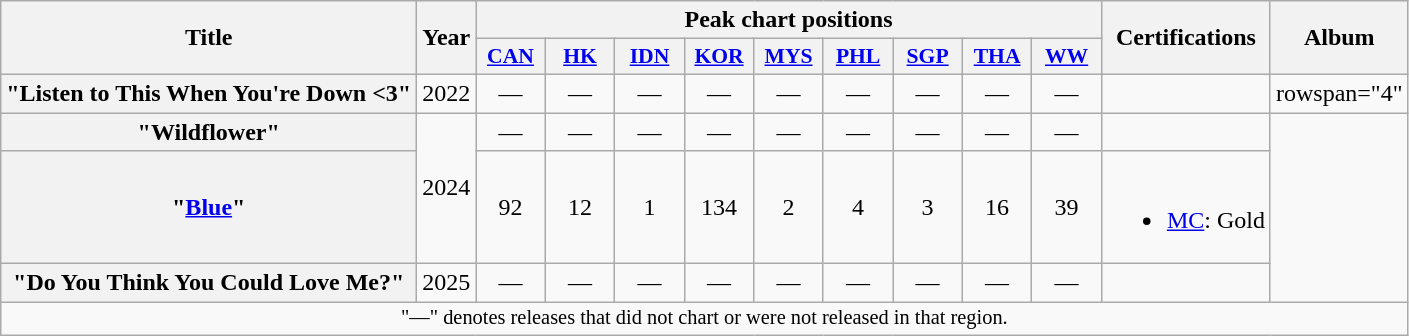<table class="wikitable plainrowheaders" style="text-align:center">
<tr>
<th scope="col" rowspan="2">Title</th>
<th scope="col" rowspan="2">Year</th>
<th scope="col" colspan="9">Peak chart positions</th>
<th scope="col" rowspan="2">Certifications</th>
<th scope="col" rowspan="2">Album</th>
</tr>
<tr>
<th scope="col" style="width:2.75em;font-size:90%"><a href='#'>CAN</a><br></th>
<th scope="col" style="width:2.75em;font-size:90%"><a href='#'>HK</a><br></th>
<th scope="col" style="width:2.75em;font-size:90%"><a href='#'>IDN</a><br></th>
<th scope="col" style="width:2.75em;font-size:90%"><a href='#'>KOR</a><br></th>
<th scope="col" style="width:2.75em;font-size:90%"><a href='#'>MYS</a><br></th>
<th scope="col" style="width:2.75em;font-size:90%"><a href='#'>PHL</a><br></th>
<th scope="col" style="width:2.75em;font-size:90%"><a href='#'>SGP</a><br></th>
<th scope="col" style="width:2.75em;font-size:90%"><a href='#'>THA</a><br></th>
<th scope="col" style="width:2.75em;font-size:90%"><a href='#'>WW</a><br></th>
</tr>
<tr>
<th scope="row">"Listen to This When You're Down <3"</th>
<td>2022</td>
<td>—</td>
<td>—</td>
<td>—</td>
<td>—</td>
<td>—</td>
<td>—</td>
<td>—</td>
<td>—</td>
<td>—</td>
<td></td>
<td>rowspan="4" </td>
</tr>
<tr>
<th scope="row">"Wildflower"</th>
<td rowspan="2">2024</td>
<td>—</td>
<td>—</td>
<td>—</td>
<td>—</td>
<td>—</td>
<td>—</td>
<td>—</td>
<td>—</td>
<td>—</td>
<td></td>
</tr>
<tr>
<th scope="row">"<a href='#'>Blue</a>"</th>
<td>92</td>
<td>12</td>
<td>1</td>
<td>134</td>
<td>2</td>
<td>4</td>
<td>3</td>
<td>16</td>
<td>39</td>
<td><br><ul><li><a href='#'>MC</a>: Gold</li></ul></td>
</tr>
<tr>
<th scope="row">"Do You Think You Could Love Me?"</th>
<td>2025</td>
<td>—</td>
<td>—</td>
<td>—</td>
<td>—</td>
<td>—</td>
<td>—</td>
<td>—</td>
<td>—</td>
<td>—</td>
<td></td>
</tr>
<tr>
<td colspan="13" style="font-size:85%">"—" denotes releases that did not chart or were not released in that region.</td>
</tr>
</table>
